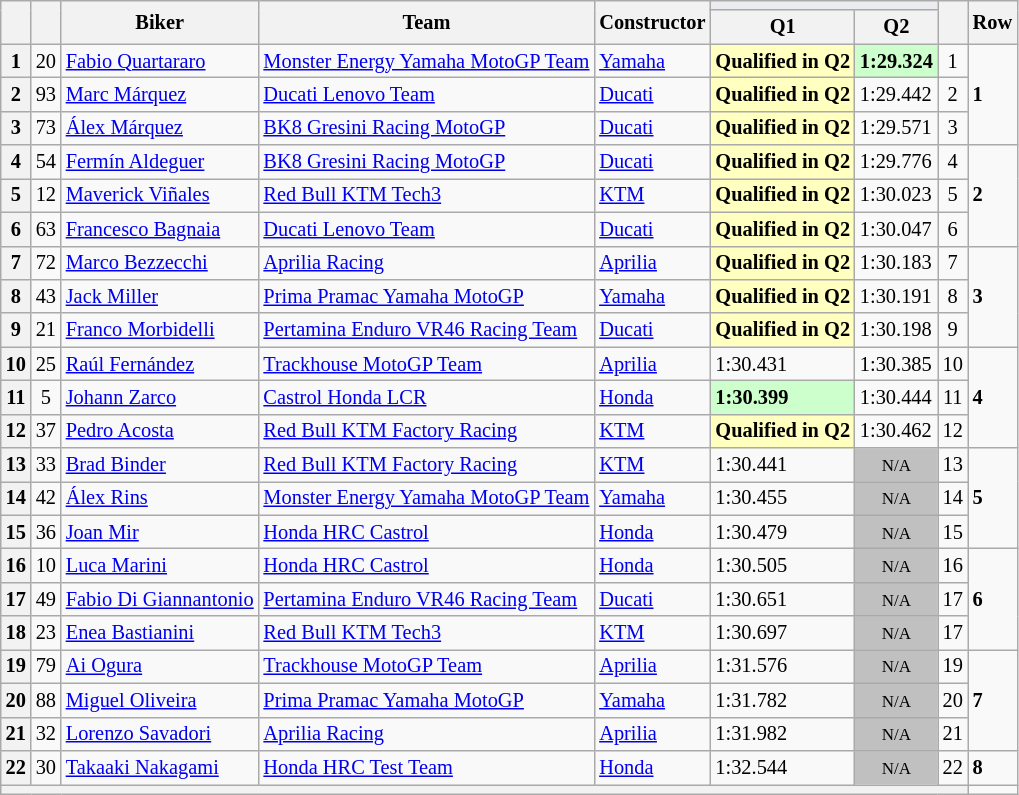<table class="wikitable sortable" style="font-size: 85%;">
<tr>
<th rowspan="2"></th>
<th rowspan="2"></th>
<th rowspan="2">Biker</th>
<th rowspan="2">Team</th>
<th rowspan="2">Constructor</th>
<th colspan="2" style="background:#eaecf0; text-align:center;"></th>
<th rowspan="2"></th>
<th rowspan="2">Row</th>
</tr>
<tr>
<th scope="col">Q1</th>
<th scope="col">Q2</th>
</tr>
<tr>
<th scope="row">1</th>
<td align="center">20</td>
<td> <a href='#'>Fabio Quartararo</a></td>
<td><a href='#'>Monster Energy Yamaha MotoGP Team</a></td>
<td><a href='#'>Yamaha</a></td>
<td style="background:#ffffbf;"><strong>Qualified in Q2</strong></td>
<td style="background:#ccffcc;"><strong>1:29.324</strong></td>
<td align="center">1</td>
<td rowspan="3"><strong>1</strong></td>
</tr>
<tr>
<th scope="row">2</th>
<td align="center">93</td>
<td> <a href='#'>Marc Márquez</a></td>
<td><a href='#'>Ducati Lenovo Team</a></td>
<td><a href='#'>Ducati</a></td>
<td style="background:#ffffbf;"><strong>Qualified in Q2</strong></td>
<td>1:29.442</td>
<td align="center">2</td>
</tr>
<tr>
<th scope="row">3</th>
<td align="center">73</td>
<td> <a href='#'>Álex Márquez</a></td>
<td><a href='#'>BK8 Gresini Racing MotoGP</a></td>
<td><a href='#'>Ducati</a></td>
<td style="background:#ffffbf;"><strong>Qualified in Q2</strong></td>
<td>1:29.571</td>
<td align="center">3</td>
</tr>
<tr>
<th scope="row">4</th>
<td align="center">54</td>
<td> <a href='#'>Fermín Aldeguer</a></td>
<td><a href='#'>BK8 Gresini Racing MotoGP</a></td>
<td><a href='#'>Ducati</a></td>
<td style="background:#ffffbf;"><strong>Qualified in Q2</strong></td>
<td>1:29.776</td>
<td align="center">4</td>
<td rowspan="3"><strong>2</strong></td>
</tr>
<tr>
<th scope="row">5</th>
<td align="center">12</td>
<td> <a href='#'>Maverick Viñales</a></td>
<td><a href='#'>Red Bull KTM Tech3</a></td>
<td><a href='#'>KTM</a></td>
<td style="background:#ffffbf;"><strong>Qualified in Q2</strong></td>
<td>1:30.023</td>
<td align="center">5</td>
</tr>
<tr>
<th scope="row">6</th>
<td align="center">63</td>
<td> <a href='#'>Francesco Bagnaia</a></td>
<td><a href='#'>Ducati Lenovo Team</a></td>
<td><a href='#'>Ducati</a></td>
<td style="background:#ffffbf;"><strong>Qualified in Q2</strong></td>
<td>1:30.047</td>
<td align="center">6</td>
</tr>
<tr>
<th scope="row">7</th>
<td align="center">72</td>
<td> <a href='#'>Marco Bezzecchi</a></td>
<td><a href='#'>Aprilia Racing</a></td>
<td><a href='#'>Aprilia</a></td>
<td style="background:#ffffbf;"><strong>Qualified in Q2</strong></td>
<td>1:30.183</td>
<td align="center">7</td>
<td rowspan="3"><strong>3</strong></td>
</tr>
<tr>
<th scope="row">8</th>
<td align="center">43</td>
<td> <a href='#'>Jack Miller</a></td>
<td><a href='#'>Prima Pramac Yamaha MotoGP</a></td>
<td><a href='#'>Yamaha</a></td>
<td style="background:#ffffbf;"><strong>Qualified in Q2</strong></td>
<td>1:30.191</td>
<td align="center">8</td>
</tr>
<tr>
<th scope="row">9</th>
<td align="center">21</td>
<td> <a href='#'>Franco Morbidelli</a></td>
<td><a href='#'>Pertamina Enduro VR46 Racing Team</a></td>
<td><a href='#'>Ducati</a></td>
<td style="background:#ffffbf;"><strong>Qualified in Q2</strong></td>
<td>1:30.198</td>
<td align="center">9</td>
</tr>
<tr>
<th scope="row">10</th>
<td align="center">25</td>
<td> <a href='#'>Raúl Fernández</a></td>
<td><a href='#'>Trackhouse MotoGP Team</a></td>
<td><a href='#'>Aprilia</a></td>
<td>1:30.431</td>
<td>1:30.385</td>
<td align="center">10</td>
<td rowspan="3"><strong>4</strong></td>
</tr>
<tr>
<th scope="row">11</th>
<td align="center">5</td>
<td> <a href='#'>Johann Zarco</a></td>
<td><a href='#'>Castrol Honda LCR</a></td>
<td><a href='#'>Honda</a></td>
<td style="background:#ccffcc;"><strong>1:30.399</strong></td>
<td>1:30.444</td>
<td align="center">11</td>
</tr>
<tr>
<th scope="row">12</th>
<td align="center">37</td>
<td> <a href='#'>Pedro Acosta</a></td>
<td><a href='#'>Red Bull KTM Factory Racing</a></td>
<td><a href='#'>KTM</a></td>
<td style="background:#ffffbf;"><strong>Qualified in Q2</strong></td>
<td>1:30.462</td>
<td align="center">12</td>
</tr>
<tr>
<th scope="row">13</th>
<td align="center">33</td>
<td> <a href='#'>Brad Binder</a></td>
<td><a href='#'>Red Bull KTM Factory Racing</a></td>
<td><a href='#'>KTM</a></td>
<td>1:30.441</td>
<td style="background: silver" align="center" data-sort-value="22"><small>N/A</small></td>
<td align="center">13</td>
<td rowspan="3"><strong>5</strong></td>
</tr>
<tr>
<th scope="row">14</th>
<td align="center">42</td>
<td> <a href='#'>Álex Rins</a></td>
<td><a href='#'>Monster Energy Yamaha MotoGP Team</a></td>
<td><a href='#'>Yamaha</a></td>
<td>1:30.455</td>
<td style="background: silver" align="center" data-sort-value="22"><small>N/A</small></td>
<td align="center">14</td>
</tr>
<tr>
<th scope="row">15</th>
<td align="center">36</td>
<td> <a href='#'>Joan Mir</a></td>
<td><a href='#'>Honda HRC Castrol</a></td>
<td><a href='#'>Honda</a></td>
<td>1:30.479</td>
<td style="background: silver" align="center" data-sort-value="22"><small>N/A</small></td>
<td align="center">15</td>
</tr>
<tr>
<th scope="row">16</th>
<td align="center">10</td>
<td> <a href='#'>Luca Marini</a></td>
<td><a href='#'>Honda HRC Castrol</a></td>
<td><a href='#'>Honda</a></td>
<td>1:30.505</td>
<td style="background: silver" align="center" data-sort-value="22"><small>N/A</small></td>
<td align="center">16</td>
<td rowspan="3"><strong>6</strong></td>
</tr>
<tr>
<th scope="row">17</th>
<td align="center">49</td>
<td> <a href='#'>Fabio Di Giannantonio</a></td>
<td><a href='#'>Pertamina Enduro VR46 Racing Team</a></td>
<td><a href='#'>Ducati</a></td>
<td>1:30.651</td>
<td style="background: silver" align="center" data-sort-value="22"><small>N/A</small></td>
<td align="center">17</td>
</tr>
<tr>
<th scope="row">18</th>
<td align="center">23</td>
<td> <a href='#'>Enea Bastianini</a></td>
<td><a href='#'>Red Bull KTM Tech3</a></td>
<td><a href='#'>KTM</a></td>
<td>1:30.697</td>
<td style="background: silver" align="center" data-sort-value="22"><small>N/A</small></td>
<td align="center">17</td>
</tr>
<tr>
<th scope="row">19</th>
<td align="center">79</td>
<td> <a href='#'>Ai Ogura</a></td>
<td><a href='#'>Trackhouse MotoGP Team</a></td>
<td><a href='#'>Aprilia</a></td>
<td>1:31.576</td>
<td style="background: silver" align="center" data-sort-value="22"><small>N/A</small></td>
<td align="center">19</td>
<td rowspan="3"><strong>7</strong></td>
</tr>
<tr>
<th scope="row">20</th>
<td align="center">88</td>
<td> <a href='#'>Miguel Oliveira</a></td>
<td><a href='#'>Prima Pramac Yamaha MotoGP</a></td>
<td><a href='#'>Yamaha</a></td>
<td>1:31.782</td>
<td style="background: silver" align="center" data-sort-value="22"><small>N/A</small></td>
<td align="center">20</td>
</tr>
<tr>
<th scope="row">21</th>
<td align="center">32</td>
<td> <a href='#'>Lorenzo Savadori</a></td>
<td><a href='#'>Aprilia Racing</a></td>
<td><a href='#'>Aprilia</a></td>
<td>1:31.982</td>
<td style="background: silver" align="center" data-sort-value="22"><small>N/A</small></td>
<td align="center">21</td>
</tr>
<tr>
<th scope="row">22</th>
<td align="center">30</td>
<td> <a href='#'>Takaaki Nakagami</a></td>
<td><a href='#'>Honda HRC Test Team</a></td>
<td><a href='#'>Honda</a></td>
<td>1:32.544</td>
<td style="background: silver" align="center" data-sort-value="22"><small>N/A</small></td>
<td align="center">22</td>
<td rowspan="1"><strong>8</strong></td>
</tr>
<tr>
<th colspan="8"></th>
</tr>
</table>
